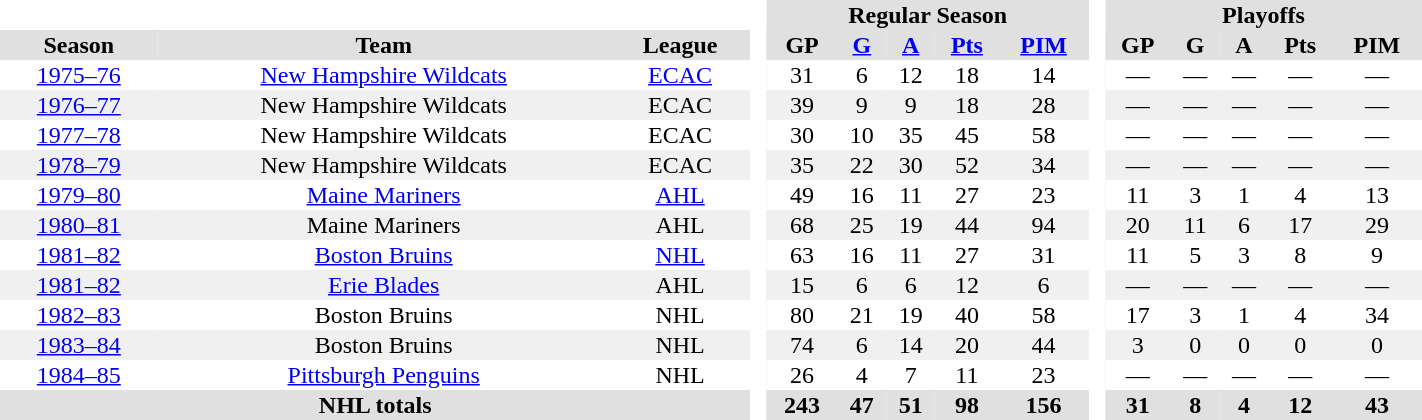<table border="0" cellpadding="1" cellspacing="0" style="text-align:center; width:75%">
<tr bgcolor="#e0e0e0">
<th colspan="3"  bgcolor="#ffffff"> </th>
<th rowspan="99" bgcolor="#ffffff"> </th>
<th colspan="5">Regular Season</th>
<th rowspan="99" bgcolor="#ffffff"> </th>
<th colspan="5">Playoffs</th>
</tr>
<tr bgcolor="#e0e0e0">
<th>Season</th>
<th>Team</th>
<th>League</th>
<th>GP</th>
<th><a href='#'>G</a></th>
<th><a href='#'>A</a></th>
<th><a href='#'>Pts</a></th>
<th><a href='#'>PIM</a></th>
<th>GP</th>
<th>G</th>
<th>A</th>
<th>Pts</th>
<th>PIM</th>
</tr>
<tr>
<td><a href='#'>1975–76</a></td>
<td><a href='#'>New Hampshire Wildcats</a></td>
<td><a href='#'>ECAC</a></td>
<td>31</td>
<td>6</td>
<td>12</td>
<td>18</td>
<td>14</td>
<td>—</td>
<td>—</td>
<td>—</td>
<td>—</td>
<td>—</td>
</tr>
<tr bgcolor="#f0f0f0">
<td><a href='#'>1976–77</a></td>
<td>New Hampshire Wildcats</td>
<td>ECAC</td>
<td>39</td>
<td>9</td>
<td>9</td>
<td>18</td>
<td>28</td>
<td>—</td>
<td>—</td>
<td>—</td>
<td>—</td>
<td>—</td>
</tr>
<tr>
<td><a href='#'>1977–78</a></td>
<td>New Hampshire Wildcats</td>
<td>ECAC</td>
<td>30</td>
<td>10</td>
<td>35</td>
<td>45</td>
<td>58</td>
<td>—</td>
<td>—</td>
<td>—</td>
<td>—</td>
<td>—</td>
</tr>
<tr bgcolor="#f0f0f0">
<td><a href='#'>1978–79</a></td>
<td>New Hampshire Wildcats</td>
<td>ECAC</td>
<td>35</td>
<td>22</td>
<td>30</td>
<td>52</td>
<td>34</td>
<td>—</td>
<td>—</td>
<td>—</td>
<td>—</td>
<td>—</td>
</tr>
<tr>
<td><a href='#'>1979–80</a></td>
<td><a href='#'>Maine Mariners</a></td>
<td><a href='#'>AHL</a></td>
<td>49</td>
<td>16</td>
<td>11</td>
<td>27</td>
<td>23</td>
<td>11</td>
<td>3</td>
<td>1</td>
<td>4</td>
<td>13</td>
</tr>
<tr bgcolor="#f0f0f0">
<td><a href='#'>1980–81</a></td>
<td>Maine Mariners</td>
<td>AHL</td>
<td>68</td>
<td>25</td>
<td>19</td>
<td>44</td>
<td>94</td>
<td>20</td>
<td>11</td>
<td>6</td>
<td>17</td>
<td>29</td>
</tr>
<tr>
<td><a href='#'>1981–82</a></td>
<td><a href='#'>Boston Bruins</a></td>
<td><a href='#'>NHL</a></td>
<td>63</td>
<td>16</td>
<td>11</td>
<td>27</td>
<td>31</td>
<td>11</td>
<td>5</td>
<td>3</td>
<td>8</td>
<td>9</td>
</tr>
<tr bgcolor="#f0f0f0">
<td><a href='#'>1981–82</a></td>
<td><a href='#'>Erie Blades</a></td>
<td>AHL</td>
<td>15</td>
<td>6</td>
<td>6</td>
<td>12</td>
<td>6</td>
<td>—</td>
<td>—</td>
<td>—</td>
<td>—</td>
<td>—</td>
</tr>
<tr>
<td><a href='#'>1982–83</a></td>
<td>Boston Bruins</td>
<td>NHL</td>
<td>80</td>
<td>21</td>
<td>19</td>
<td>40</td>
<td>58</td>
<td>17</td>
<td>3</td>
<td>1</td>
<td>4</td>
<td>34</td>
</tr>
<tr bgcolor="#f0f0f0">
<td><a href='#'>1983–84</a></td>
<td>Boston Bruins</td>
<td>NHL</td>
<td>74</td>
<td>6</td>
<td>14</td>
<td>20</td>
<td>44</td>
<td>3</td>
<td>0</td>
<td>0</td>
<td>0</td>
<td>0</td>
</tr>
<tr>
<td><a href='#'>1984–85</a></td>
<td><a href='#'>Pittsburgh Penguins</a></td>
<td>NHL</td>
<td>26</td>
<td>4</td>
<td>7</td>
<td>11</td>
<td>23</td>
<td>—</td>
<td>—</td>
<td>—</td>
<td>—</td>
<td>—</td>
</tr>
<tr bgcolor="#e0e0e0">
<th colspan="3">NHL totals</th>
<th>243</th>
<th>47</th>
<th>51</th>
<th>98</th>
<th>156</th>
<th>31</th>
<th>8</th>
<th>4</th>
<th>12</th>
<th>43</th>
</tr>
</table>
